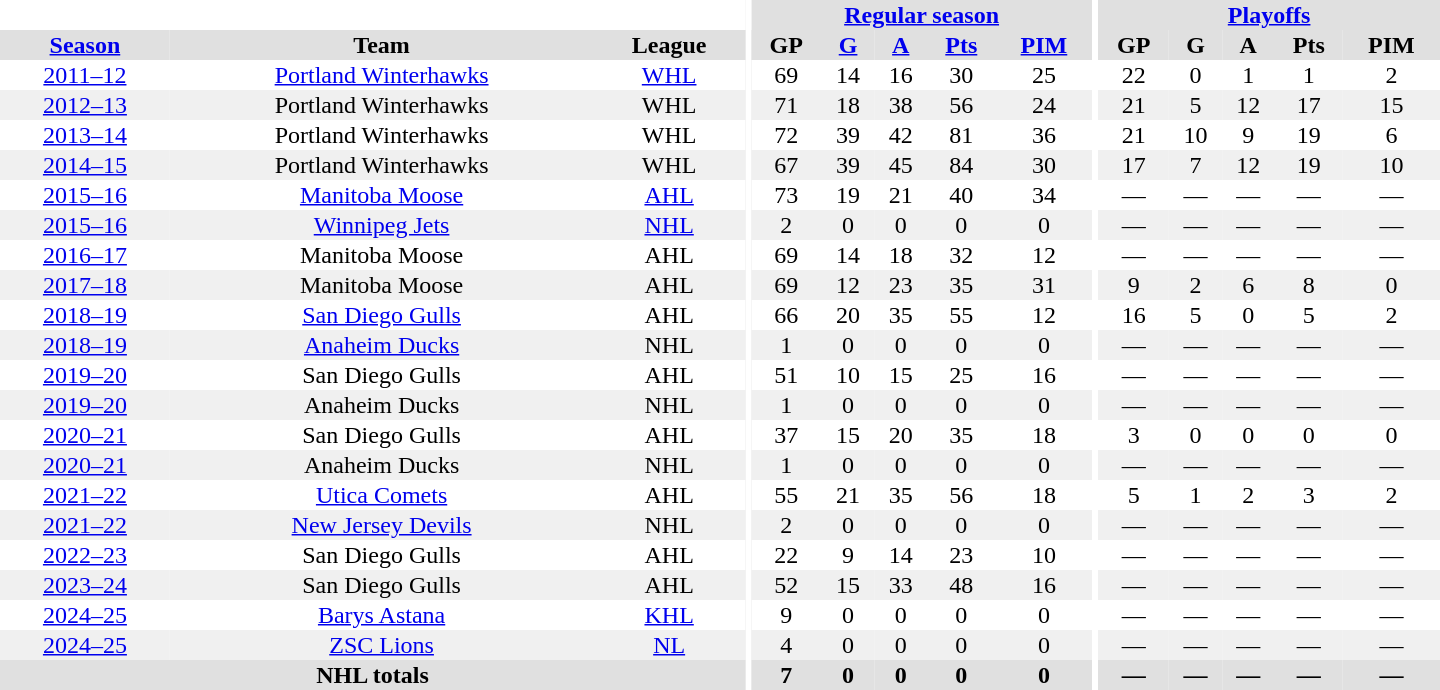<table border="0" cellpadding="1" cellspacing="0" style="text-align:center; width:60em">
<tr bgcolor="#e0e0e0">
<th colspan="3"  bgcolor="#ffffff"></th>
<th rowspan="99" bgcolor="#ffffff"></th>
<th colspan="5"><a href='#'>Regular season</a></th>
<th rowspan="99" bgcolor="#ffffff"></th>
<th colspan="5"><a href='#'>Playoffs</a></th>
</tr>
<tr bgcolor="#e0e0e0">
<th><a href='#'>Season</a></th>
<th>Team</th>
<th>League</th>
<th>GP</th>
<th><a href='#'>G</a></th>
<th><a href='#'>A</a></th>
<th><a href='#'>Pts</a></th>
<th><a href='#'>PIM</a></th>
<th>GP</th>
<th>G</th>
<th>A</th>
<th>Pts</th>
<th>PIM</th>
</tr>
<tr>
<td><a href='#'>2011–12</a></td>
<td><a href='#'>Portland Winterhawks</a></td>
<td><a href='#'>WHL</a></td>
<td>69</td>
<td>14</td>
<td>16</td>
<td>30</td>
<td>25</td>
<td>22</td>
<td>0</td>
<td>1</td>
<td>1</td>
<td>2</td>
</tr>
<tr bgcolor="#f0f0f0">
<td><a href='#'>2012–13</a></td>
<td>Portland Winterhawks</td>
<td>WHL</td>
<td>71</td>
<td>18</td>
<td>38</td>
<td>56</td>
<td>24</td>
<td>21</td>
<td>5</td>
<td>12</td>
<td>17</td>
<td>15</td>
</tr>
<tr>
<td><a href='#'>2013–14</a></td>
<td>Portland Winterhawks</td>
<td>WHL</td>
<td>72</td>
<td>39</td>
<td>42</td>
<td>81</td>
<td>36</td>
<td>21</td>
<td>10</td>
<td>9</td>
<td>19</td>
<td>6</td>
</tr>
<tr bgcolor="#f0f0f0">
<td><a href='#'>2014–15</a></td>
<td>Portland Winterhawks</td>
<td>WHL</td>
<td>67</td>
<td>39</td>
<td>45</td>
<td>84</td>
<td>30</td>
<td>17</td>
<td>7</td>
<td>12</td>
<td>19</td>
<td>10</td>
</tr>
<tr>
<td><a href='#'>2015–16</a></td>
<td><a href='#'>Manitoba Moose</a></td>
<td><a href='#'>AHL</a></td>
<td>73</td>
<td>19</td>
<td>21</td>
<td>40</td>
<td>34</td>
<td>—</td>
<td>—</td>
<td>—</td>
<td>—</td>
<td>—</td>
</tr>
<tr bgcolor="#f0f0f0">
<td><a href='#'>2015–16</a></td>
<td><a href='#'>Winnipeg Jets</a></td>
<td><a href='#'>NHL</a></td>
<td>2</td>
<td>0</td>
<td>0</td>
<td>0</td>
<td>0</td>
<td>—</td>
<td>—</td>
<td>—</td>
<td>—</td>
<td>—</td>
</tr>
<tr>
<td><a href='#'>2016–17</a></td>
<td>Manitoba Moose</td>
<td>AHL</td>
<td>69</td>
<td>14</td>
<td>18</td>
<td>32</td>
<td>12</td>
<td>—</td>
<td>—</td>
<td>—</td>
<td>—</td>
<td>—</td>
</tr>
<tr bgcolor="#f0f0f0">
<td><a href='#'>2017–18</a></td>
<td>Manitoba Moose</td>
<td>AHL</td>
<td>69</td>
<td>12</td>
<td>23</td>
<td>35</td>
<td>31</td>
<td>9</td>
<td>2</td>
<td>6</td>
<td>8</td>
<td>0</td>
</tr>
<tr>
<td><a href='#'>2018–19</a></td>
<td><a href='#'>San Diego Gulls</a></td>
<td>AHL</td>
<td>66</td>
<td>20</td>
<td>35</td>
<td>55</td>
<td>12</td>
<td>16</td>
<td>5</td>
<td>0</td>
<td>5</td>
<td>2</td>
</tr>
<tr bgcolor="#f0f0f0">
<td><a href='#'>2018–19</a></td>
<td><a href='#'>Anaheim Ducks</a></td>
<td>NHL</td>
<td>1</td>
<td>0</td>
<td>0</td>
<td>0</td>
<td>0</td>
<td>—</td>
<td>—</td>
<td>—</td>
<td>—</td>
<td>—</td>
</tr>
<tr>
<td><a href='#'>2019–20</a></td>
<td>San Diego Gulls</td>
<td>AHL</td>
<td>51</td>
<td>10</td>
<td>15</td>
<td>25</td>
<td>16</td>
<td>—</td>
<td>—</td>
<td>—</td>
<td>—</td>
<td>—</td>
</tr>
<tr bgcolor="#f0f0f0">
<td><a href='#'>2019–20</a></td>
<td>Anaheim Ducks</td>
<td>NHL</td>
<td>1</td>
<td>0</td>
<td>0</td>
<td>0</td>
<td>0</td>
<td>—</td>
<td>—</td>
<td>—</td>
<td>—</td>
<td>—</td>
</tr>
<tr>
<td><a href='#'>2020–21</a></td>
<td>San Diego Gulls</td>
<td>AHL</td>
<td>37</td>
<td>15</td>
<td>20</td>
<td>35</td>
<td>18</td>
<td>3</td>
<td>0</td>
<td>0</td>
<td>0</td>
<td>0</td>
</tr>
<tr bgcolor="#f0f0f0">
<td><a href='#'>2020–21</a></td>
<td>Anaheim Ducks</td>
<td>NHL</td>
<td>1</td>
<td>0</td>
<td>0</td>
<td>0</td>
<td>0</td>
<td>—</td>
<td>—</td>
<td>—</td>
<td>—</td>
<td>—</td>
</tr>
<tr>
<td><a href='#'>2021–22</a></td>
<td><a href='#'>Utica Comets</a></td>
<td>AHL</td>
<td>55</td>
<td>21</td>
<td>35</td>
<td>56</td>
<td>18</td>
<td>5</td>
<td>1</td>
<td>2</td>
<td>3</td>
<td>2</td>
</tr>
<tr bgcolor="#f0f0f0">
<td><a href='#'>2021–22</a></td>
<td><a href='#'>New Jersey Devils</a></td>
<td>NHL</td>
<td>2</td>
<td>0</td>
<td>0</td>
<td>0</td>
<td>0</td>
<td>—</td>
<td>—</td>
<td>—</td>
<td>—</td>
<td>—</td>
</tr>
<tr>
<td><a href='#'>2022–23</a></td>
<td>San Diego Gulls</td>
<td>AHL</td>
<td>22</td>
<td>9</td>
<td>14</td>
<td>23</td>
<td>10</td>
<td>—</td>
<td>—</td>
<td>—</td>
<td>—</td>
<td>—</td>
</tr>
<tr bgcolor="#f0f0f0">
<td><a href='#'>2023–24</a></td>
<td>San Diego Gulls</td>
<td>AHL</td>
<td>52</td>
<td>15</td>
<td>33</td>
<td>48</td>
<td>16</td>
<td>—</td>
<td>—</td>
<td>—</td>
<td>—</td>
<td>—</td>
</tr>
<tr>
<td><a href='#'>2024–25</a></td>
<td><a href='#'>Barys Astana</a></td>
<td><a href='#'>KHL</a></td>
<td>9</td>
<td>0</td>
<td>0</td>
<td>0</td>
<td>0</td>
<td>—</td>
<td>—</td>
<td>—</td>
<td>—</td>
<td>—</td>
</tr>
<tr bgcolor="#f0f0f0">
<td><a href='#'>2024–25</a></td>
<td><a href='#'>ZSC Lions</a></td>
<td><a href='#'>NL</a></td>
<td>4</td>
<td>0</td>
<td>0</td>
<td>0</td>
<td>0</td>
<td>—</td>
<td>—</td>
<td>—</td>
<td>—</td>
<td>—</td>
</tr>
<tr bgcolor="#e0e0e0">
<th colspan="3">NHL totals<br></th>
<th>7</th>
<th>0</th>
<th>0</th>
<th>0</th>
<th>0</th>
<th>—</th>
<th>—</th>
<th>—</th>
<th>—</th>
<th>—</th>
</tr>
</table>
